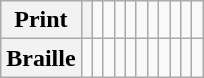<table class="wikitable" style="text-align:center">
<tr>
<th>Print</th>
<th></th>
<td><span></span></td>
<td><span></span></td>
<td><span></span></td>
<td><span></span></td>
<td><span></span></td>
<td><span></span></td>
<td><span></span></td>
<td><span></span></td>
<td><span></span></td>
<td><span></span></td>
</tr>
<tr>
<th>Braille</th>
<td></td>
<td></td>
<td></td>
<td></td>
<td></td>
<td></td>
<td></td>
<td></td>
<td></td>
<td></td>
<td></td>
</tr>
</table>
